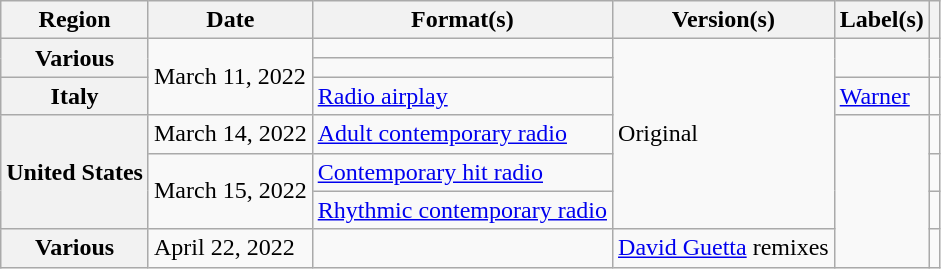<table class="wikitable plainrowheaders">
<tr>
<th scope="col">Region</th>
<th scope="col">Date</th>
<th scope="col">Format(s)</th>
<th scope="col">Version(s)</th>
<th scope="col">Label(s)</th>
<th scope="col"></th>
</tr>
<tr>
<th scope="row" rowspan="2">Various</th>
<td rowspan="3">March 11, 2022</td>
<td></td>
<td rowspan="6">Original</td>
<td rowspan="2"></td>
<td style="text-align:center;" rowspan="2"></td>
</tr>
<tr>
<td></td>
</tr>
<tr>
<th scope="row">Italy</th>
<td><a href='#'>Radio airplay</a></td>
<td><a href='#'>Warner</a></td>
<td style="text-align:center;"></td>
</tr>
<tr>
<th scope="row" rowspan="3">United States</th>
<td>March 14, 2022</td>
<td><a href='#'>Adult contemporary radio</a></td>
<td rowspan="4"></td>
<td style="text-align:center;"></td>
</tr>
<tr>
<td rowspan="2">March 15, 2022</td>
<td><a href='#'>Contemporary hit radio</a></td>
<td style="text-align:center;"></td>
</tr>
<tr>
<td><a href='#'>Rhythmic contemporary radio</a></td>
<td style="text-align:center;"></td>
</tr>
<tr>
<th scope="row">Various</th>
<td>April 22, 2022</td>
<td></td>
<td><a href='#'>David Guetta</a> remixes</td>
<td style="text-align:center;"></td>
</tr>
</table>
